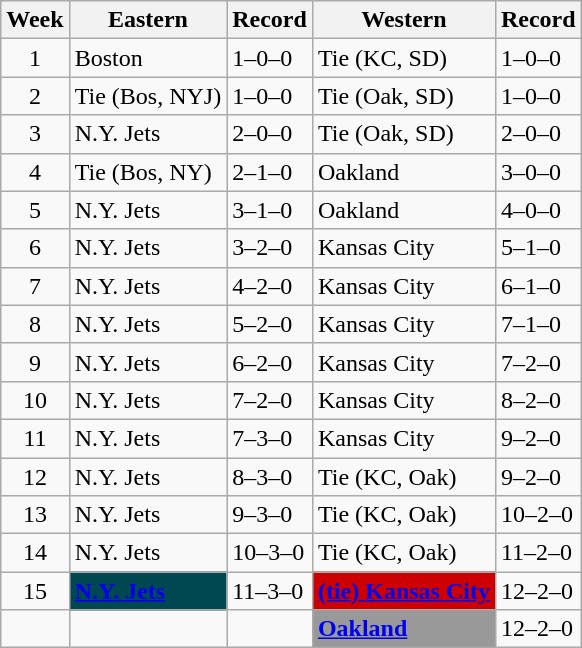<table class="wikitable">
<tr>
<th>Week</th>
<th>Eastern</th>
<th>Record</th>
<th>Western</th>
<th>Record</th>
</tr>
<tr>
<td align=center>1</td>
<td>Boston</td>
<td>1–0–0</td>
<td>Tie (KC, SD)</td>
<td>1–0–0</td>
</tr>
<tr>
<td align=center>2</td>
<td>Tie (Bos, NYJ)</td>
<td>1–0–0</td>
<td>Tie (Oak, SD)</td>
<td>1–0–0</td>
</tr>
<tr>
<td align=center>3</td>
<td>N.Y. Jets</td>
<td>2–0–0</td>
<td>Tie (Oak, SD)</td>
<td>2–0–0</td>
</tr>
<tr>
<td align=center>4</td>
<td>Tie (Bos, NY)</td>
<td>2–1–0</td>
<td>Oakland</td>
<td>3–0–0</td>
</tr>
<tr>
<td align=center>5</td>
<td>N.Y. Jets</td>
<td>3–1–0</td>
<td>Oakland</td>
<td>4–0–0</td>
</tr>
<tr>
<td align=center>6</td>
<td>N.Y. Jets</td>
<td>3–2–0</td>
<td>Kansas City</td>
<td>5–1–0</td>
</tr>
<tr>
<td align=center>7</td>
<td>N.Y. Jets</td>
<td>4–2–0</td>
<td>Kansas City</td>
<td>6–1–0</td>
</tr>
<tr>
<td align=center>8</td>
<td>N.Y. Jets</td>
<td>5–2–0</td>
<td>Kansas City</td>
<td>7–1–0</td>
</tr>
<tr>
<td align=center>9</td>
<td>N.Y. Jets</td>
<td>6–2–0</td>
<td>Kansas City</td>
<td>7–2–0</td>
</tr>
<tr>
<td align=center>10</td>
<td>N.Y. Jets</td>
<td>7–2–0</td>
<td>Kansas City</td>
<td>8–2–0</td>
</tr>
<tr>
<td align=center>11</td>
<td>N.Y. Jets</td>
<td>7–3–0</td>
<td>Kansas City</td>
<td>9–2–0</td>
</tr>
<tr>
<td align=center>12</td>
<td>N.Y. Jets</td>
<td>8–3–0</td>
<td>Tie (KC, Oak)</td>
<td>9–2–0</td>
</tr>
<tr>
<td align=center>13</td>
<td>N.Y. Jets</td>
<td>9–3–0</td>
<td>Tie (KC, Oak)</td>
<td>10–2–0</td>
</tr>
<tr>
<td align=center>14</td>
<td>N.Y. Jets</td>
<td>10–3–0</td>
<td>Tie (KC, Oak)</td>
<td>11–2–0</td>
</tr>
<tr>
<td align=center>15</td>
<td bgcolor="#004851"><strong><a href='#'><span>N.Y. Jets</span></a></strong></td>
<td>11–3–0</td>
<td bgcolor="#CC0000"><strong><a href='#'><span>(tie) Kansas City</span></a></strong></td>
<td>12–2–0</td>
</tr>
<tr>
<td align=center></td>
<td></td>
<td></td>
<td bgcolor="#999999"><strong><a href='#'><span>Oakland</span></a></strong></td>
<td>12–2–0</td>
</tr>
</table>
